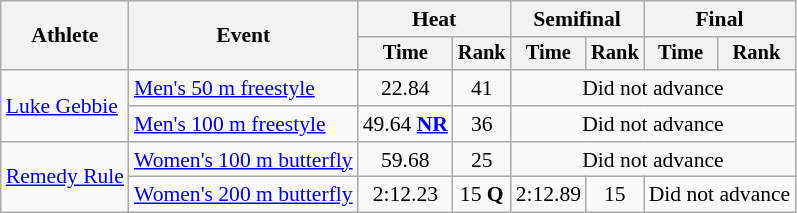<table class=wikitable style=font-size:90%;text-align:center>
<tr>
<th rowspan=2>Athlete</th>
<th rowspan=2>Event</th>
<th colspan=2>Heat</th>
<th colspan=2>Semifinal</th>
<th colspan=2>Final</th>
</tr>
<tr style=font-size:95%>
<th>Time</th>
<th>Rank</th>
<th>Time</th>
<th>Rank</th>
<th>Time</th>
<th>Rank</th>
</tr>
<tr align=center>
<td align=left rowspan=2><a href='#'>Luke Gebbie</a></td>
<td align=left><a href='#'>Men's 50 m freestyle</a></td>
<td>22.84</td>
<td>41</td>
<td colspan="4">Did not advance</td>
</tr>
<tr align=center>
<td align=left><a href='#'>Men's 100 m freestyle</a></td>
<td>49.64 <strong><a href='#'>NR</a></strong></td>
<td>36</td>
<td colspan="4">Did not advance</td>
</tr>
<tr align=center>
<td align=left rowspan=2><a href='#'>Remedy Rule</a></td>
<td align=left><a href='#'>Women's 100 m butterfly</a></td>
<td>59.68</td>
<td>25</td>
<td colspan="4">Did not advance</td>
</tr>
<tr align=center>
<td align=left><a href='#'>Women's 200 m butterfly</a></td>
<td>2:12.23</td>
<td>15 <strong>Q</strong></td>
<td>2:12.89</td>
<td>15</td>
<td colspan="2">Did not advance</td>
</tr>
</table>
